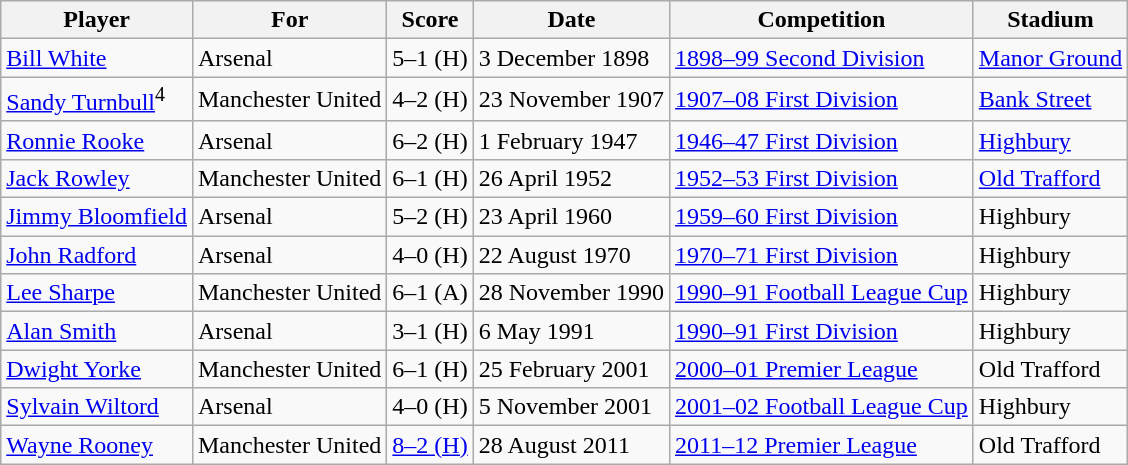<table class="wikitable sortable">
<tr>
<th>Player</th>
<th>For</th>
<th>Score</th>
<th>Date</th>
<th>Competition</th>
<th>Stadium</th>
</tr>
<tr>
<td> <a href='#'>Bill White</a></td>
<td>Arsenal</td>
<td>5–1 (H)</td>
<td>3 December 1898</td>
<td><a href='#'>1898–99 Second Division</a></td>
<td><a href='#'>Manor Ground</a></td>
</tr>
<tr>
<td> <a href='#'>Sandy Turnbull</a><sup>4</sup></td>
<td>Manchester United</td>
<td>4–2 (H)</td>
<td>23 November 1907</td>
<td><a href='#'>1907–08 First Division</a></td>
<td><a href='#'>Bank Street</a></td>
</tr>
<tr>
<td> <a href='#'>Ronnie Rooke</a></td>
<td>Arsenal</td>
<td>6–2 (H)</td>
<td>1 February 1947</td>
<td><a href='#'>1946–47 First Division</a></td>
<td><a href='#'>Highbury</a></td>
</tr>
<tr>
<td> <a href='#'>Jack Rowley</a></td>
<td>Manchester United</td>
<td>6–1 (H)</td>
<td>26 April 1952</td>
<td><a href='#'>1952–53 First Division</a></td>
<td><a href='#'>Old Trafford</a></td>
</tr>
<tr>
<td> <a href='#'>Jimmy Bloomfield</a></td>
<td>Arsenal</td>
<td>5–2 (H)</td>
<td>23 April 1960</td>
<td><a href='#'>1959–60 First Division</a></td>
<td>Highbury</td>
</tr>
<tr>
<td> <a href='#'>John Radford</a></td>
<td>Arsenal</td>
<td>4–0 (H)</td>
<td>22 August 1970</td>
<td><a href='#'>1970–71 First Division</a></td>
<td>Highbury</td>
</tr>
<tr>
<td> <a href='#'>Lee Sharpe</a></td>
<td>Manchester United</td>
<td>6–1 (A)</td>
<td>28 November 1990</td>
<td><a href='#'>1990–91 Football League Cup</a></td>
<td>Highbury</td>
</tr>
<tr>
<td> <a href='#'>Alan Smith</a></td>
<td>Arsenal</td>
<td>3–1 (H)</td>
<td>6 May 1991</td>
<td><a href='#'>1990–91 First Division</a></td>
<td>Highbury</td>
</tr>
<tr>
<td> <a href='#'>Dwight Yorke</a></td>
<td>Manchester United</td>
<td>6–1 (H)</td>
<td>25 February 2001</td>
<td><a href='#'>2000–01 Premier League</a></td>
<td>Old Trafford</td>
</tr>
<tr>
<td> <a href='#'>Sylvain Wiltord</a></td>
<td>Arsenal</td>
<td>4–0 (H)</td>
<td>5 November 2001</td>
<td><a href='#'>2001–02 Football League Cup</a></td>
<td>Highbury</td>
</tr>
<tr>
<td> <a href='#'>Wayne Rooney</a></td>
<td>Manchester United</td>
<td><a href='#'>8–2 (H)</a></td>
<td>28 August 2011</td>
<td><a href='#'>2011–12 Premier League</a></td>
<td>Old Trafford</td>
</tr>
</table>
